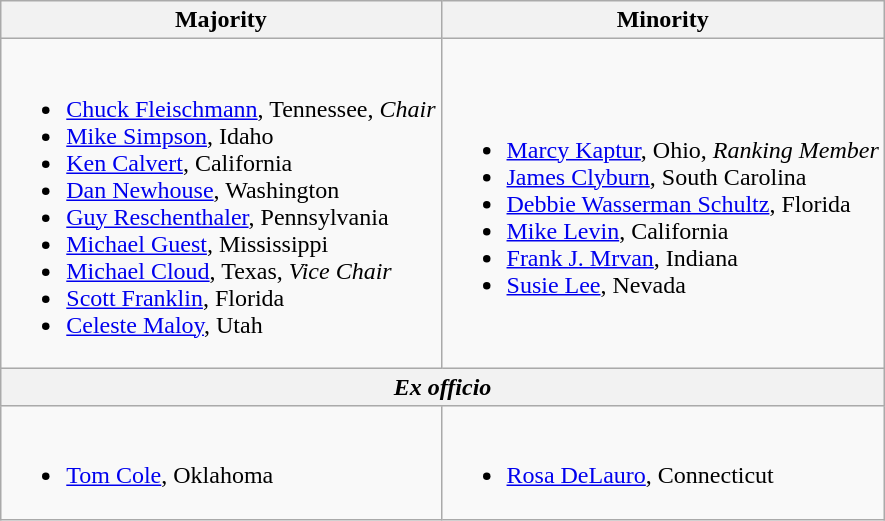<table class=wikitable>
<tr>
<th>Majority</th>
<th>Minority</th>
</tr>
<tr>
<td><br><ul><li><a href='#'>Chuck Fleischmann</a>, Tennessee, <em>Chair</em></li><li><a href='#'>Mike Simpson</a>, Idaho</li><li><a href='#'>Ken Calvert</a>, California</li><li><a href='#'>Dan Newhouse</a>, Washington</li><li><a href='#'>Guy Reschenthaler</a>, Pennsylvania</li><li><a href='#'>Michael Guest</a>, Mississippi</li><li><a href='#'>Michael Cloud</a>, Texas, <em>Vice Chair</em></li><li><a href='#'>Scott Franklin</a>, Florida</li><li><a href='#'>Celeste Maloy</a>, Utah</li></ul></td>
<td><br><ul><li><a href='#'>Marcy Kaptur</a>, Ohio, <em>Ranking Member</em></li><li><a href='#'>James Clyburn</a>, South Carolina</li><li><a href='#'>Debbie Wasserman Schultz</a>, Florida</li><li><a href='#'>Mike Levin</a>, California</li><li><a href='#'>Frank J. Mrvan</a>, Indiana</li><li><a href='#'>Susie Lee</a>, Nevada</li></ul></td>
</tr>
<tr>
<th colspan=2><em>Ex officio</em></th>
</tr>
<tr>
<td><br><ul><li><a href='#'>Tom Cole</a>, Oklahoma</li></ul></td>
<td><br><ul><li><a href='#'>Rosa DeLauro</a>, Connecticut</li></ul></td>
</tr>
</table>
